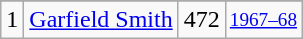<table class="wikitable">
<tr>
</tr>
<tr>
<td>1</td>
<td><a href='#'>Garfield Smith</a></td>
<td>472</td>
<td style="font-size:80%;"><a href='#'>1967–68</a></td>
</tr>
</table>
